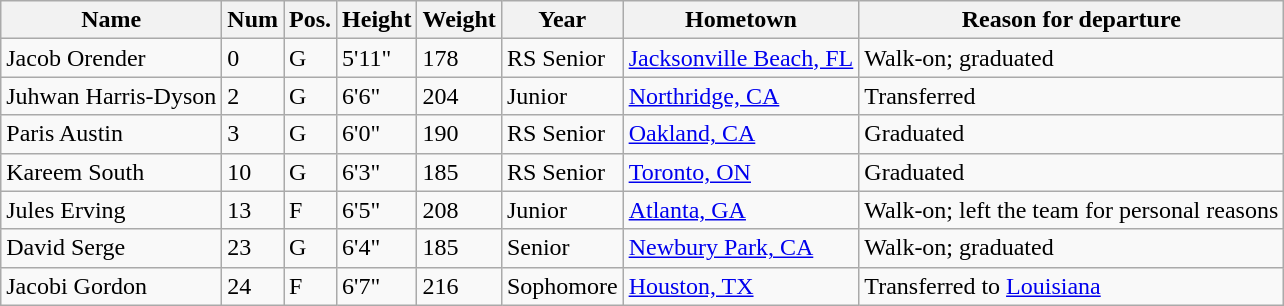<table class="wikitable sortable" style="font-size:100%;" border="1">
<tr>
<th>Name</th>
<th>Num</th>
<th>Pos.</th>
<th>Height</th>
<th>Weight</th>
<th>Year</th>
<th>Hometown</th>
<th class="unsortable">Reason for departure</th>
</tr>
<tr>
<td>Jacob Orender</td>
<td>0</td>
<td>G</td>
<td>5'11"</td>
<td>178</td>
<td>RS Senior</td>
<td><a href='#'>Jacksonville Beach, FL</a></td>
<td>Walk-on; graduated</td>
</tr>
<tr>
<td>Juhwan Harris-Dyson</td>
<td>2</td>
<td>G</td>
<td>6'6"</td>
<td>204</td>
<td>Junior</td>
<td><a href='#'>Northridge, CA</a></td>
<td>Transferred</td>
</tr>
<tr>
<td>Paris Austin</td>
<td>3</td>
<td>G</td>
<td>6'0"</td>
<td>190</td>
<td>RS Senior</td>
<td><a href='#'>Oakland, CA</a></td>
<td>Graduated</td>
</tr>
<tr>
<td>Kareem South</td>
<td>10</td>
<td>G</td>
<td>6'3"</td>
<td>185</td>
<td>RS Senior</td>
<td><a href='#'>Toronto, ON</a></td>
<td>Graduated</td>
</tr>
<tr>
<td>Jules Erving</td>
<td>13</td>
<td>F</td>
<td>6'5"</td>
<td>208</td>
<td>Junior</td>
<td><a href='#'>Atlanta, GA</a></td>
<td>Walk-on; left the team for personal reasons</td>
</tr>
<tr>
<td>David Serge</td>
<td>23</td>
<td>G</td>
<td>6'4"</td>
<td>185</td>
<td>Senior</td>
<td><a href='#'>Newbury Park, CA</a></td>
<td>Walk-on; graduated</td>
</tr>
<tr>
<td>Jacobi Gordon</td>
<td>24</td>
<td>F</td>
<td>6'7"</td>
<td>216</td>
<td>Sophomore</td>
<td><a href='#'>Houston, TX</a></td>
<td>Transferred to <a href='#'>Louisiana</a></td>
</tr>
</table>
